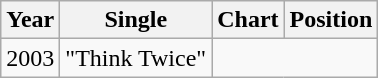<table class="wikitable">
<tr>
<th align="left">Year</th>
<th align="left">Single</th>
<th align="left">Chart</th>
<th align="left">Position</th>
</tr>
<tr>
<td rowspan="9">2003</td>
<td rowspan="9">"Think Twice"<br></td>
</tr>
<tr>
</tr>
</table>
